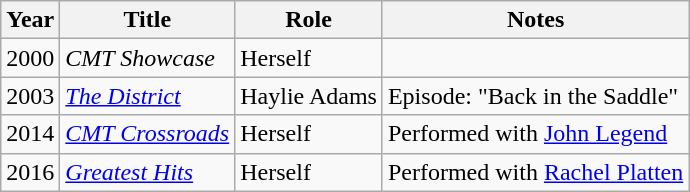<table class="wikitable sortable">
<tr>
<th>Year</th>
<th>Title</th>
<th>Role</th>
<th scope="col" class=unsortable>Notes</th>
</tr>
<tr>
<td>2000</td>
<td><em>CMT Showcase</em></td>
<td>Herself</td>
<td></td>
</tr>
<tr>
<td>2003</td>
<td><em><a href='#'>The District</a></em></td>
<td>Haylie Adams</td>
<td>Episode: "Back in the Saddle"</td>
</tr>
<tr>
<td>2014</td>
<td><em><a href='#'>CMT Crossroads</a></em></td>
<td>Herself</td>
<td>Performed with <a href='#'>John Legend</a></td>
</tr>
<tr>
<td>2016</td>
<td><em><a href='#'>Greatest Hits</a></em></td>
<td>Herself</td>
<td>Performed with <a href='#'>Rachel Platten</a></td>
</tr>
</table>
